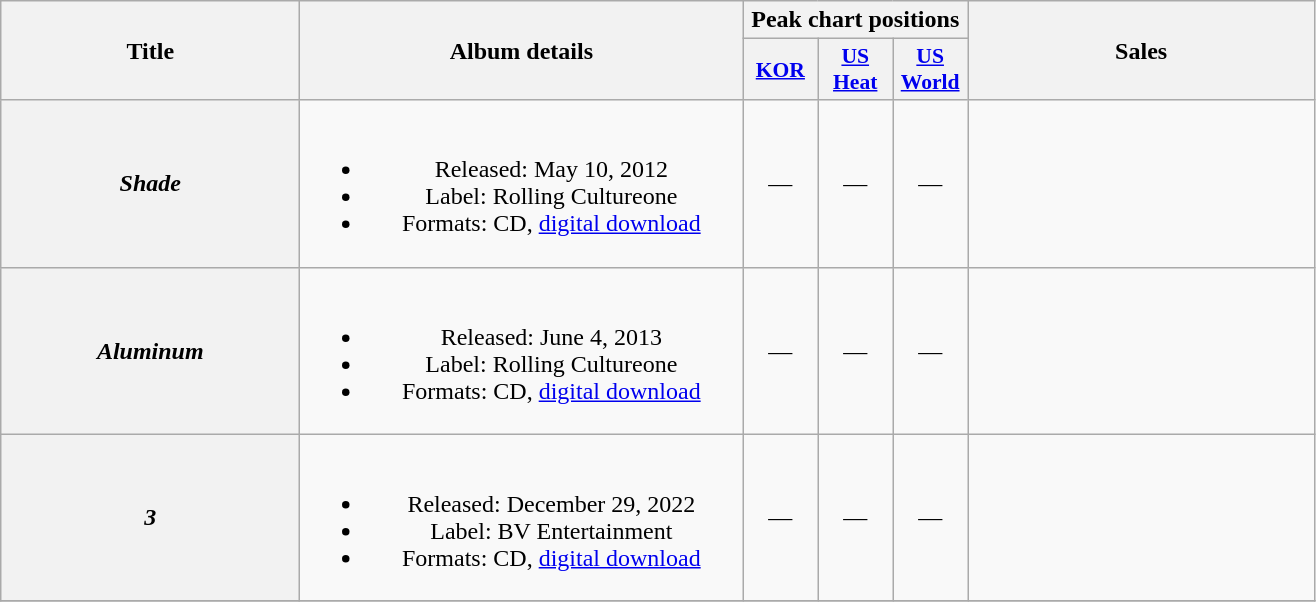<table class="wikitable plainrowheaders" style="text-align:center;">
<tr>
<th rowspan="2" style="width:12em;">Title</th>
<th rowspan="2" style="width:18em;">Album details</th>
<th colspan="3">Peak chart positions</th>
<th rowspan="2" style="width:14em;">Sales</th>
</tr>
<tr>
<th scope="col" style="width:3em;font-size:90%;"><a href='#'>KOR</a><br></th>
<th scope="col" style="width:3em;font-size:90%;"><a href='#'>US Heat</a><br></th>
<th scope="col" style="width:3em;font-size:90%;"><a href='#'>US World</a></th>
</tr>
<tr>
<th scope="row"><em>Shade</em></th>
<td><br><ul><li>Released: May 10, 2012</li><li>Label: Rolling Cultureone</li><li>Formats: CD, <a href='#'>digital download</a></li></ul></td>
<td>—</td>
<td>—</td>
<td>—</td>
<td></td>
</tr>
<tr>
<th scope="row"><em>Aluminum</em></th>
<td><br><ul><li>Released: June 4, 2013</li><li>Label: Rolling Cultureone</li><li>Formats: CD, <a href='#'>digital download</a></li></ul></td>
<td>—</td>
<td>—</td>
<td>—</td>
<td></td>
</tr>
<tr>
<th scope="row"><em>3</em></th>
<td><br><ul><li>Released: December 29, 2022</li><li>Label: BV Entertainment</li><li>Formats: CD, <a href='#'>digital download</a></li></ul></td>
<td>—</td>
<td>—</td>
<td>—</td>
<td></td>
</tr>
<tr>
</tr>
</table>
